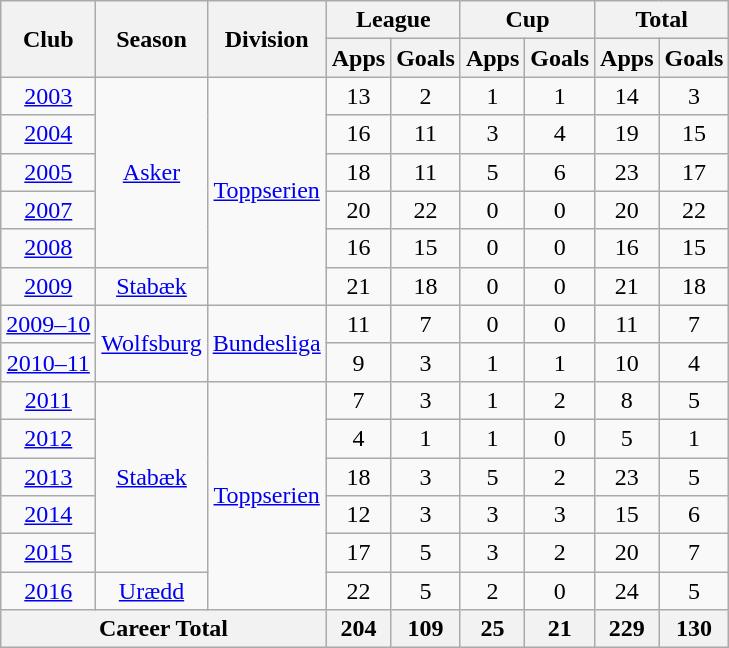<table class="wikitable" style="text-align: center;">
<tr>
<th rowspan="2">Club</th>
<th rowspan="2">Season</th>
<th rowspan="2">Division</th>
<th colspan="2">League</th>
<th colspan="2">Cup</th>
<th colspan="2">Total</th>
</tr>
<tr>
<th>Apps</th>
<th>Goals</th>
<th>Apps</th>
<th>Goals</th>
<th>Apps</th>
<th>Goals</th>
</tr>
<tr>
<td><a href='#'>2003</a></td>
<td rowspan="5" valign="center"><a href='#'>Asker</a></td>
<td rowspan="6" valign="center"><a href='#'>Toppserien</a></td>
<td>13</td>
<td>2</td>
<td>1</td>
<td>1</td>
<td>14</td>
<td>3</td>
</tr>
<tr>
<td><a href='#'>2004</a></td>
<td>16</td>
<td>11</td>
<td>3</td>
<td>4</td>
<td>19</td>
<td>15</td>
</tr>
<tr>
<td><a href='#'>2005</a></td>
<td>18</td>
<td>11</td>
<td>5</td>
<td>6</td>
<td>23</td>
<td>17</td>
</tr>
<tr>
<td><a href='#'>2007</a></td>
<td>20</td>
<td>22</td>
<td>0</td>
<td>0</td>
<td>20</td>
<td>22</td>
</tr>
<tr>
<td><a href='#'>2008</a></td>
<td>16</td>
<td>15</td>
<td>0</td>
<td>0</td>
<td>16</td>
<td>15</td>
</tr>
<tr>
<td><a href='#'>2009</a></td>
<td rowspan="1" valign="center"><a href='#'>Stabæk</a></td>
<td>21</td>
<td>18</td>
<td>0</td>
<td>0</td>
<td>21</td>
<td>18</td>
</tr>
<tr>
<td><a href='#'>2009–10</a></td>
<td rowspan="2" valign="center"><a href='#'>Wolfsburg</a></td>
<td rowspan="2" valign="center"><a href='#'>Bundesliga</a></td>
<td>11</td>
<td>7</td>
<td>0</td>
<td>0</td>
<td>11</td>
<td>7</td>
</tr>
<tr>
<td><a href='#'>2010–11</a></td>
<td>9</td>
<td>3</td>
<td>1</td>
<td>1</td>
<td>10</td>
<td>4</td>
</tr>
<tr>
<td><a href='#'>2011</a></td>
<td rowspan="5" valign="center"><a href='#'>Stabæk</a></td>
<td rowspan="6" valign="center"><a href='#'>Toppserien</a></td>
<td>7</td>
<td>3</td>
<td>1</td>
<td>2</td>
<td>8</td>
<td>5</td>
</tr>
<tr>
<td><a href='#'>2012</a></td>
<td>4</td>
<td>1</td>
<td>1</td>
<td>0</td>
<td>5</td>
<td>1</td>
</tr>
<tr>
<td><a href='#'>2013</a></td>
<td>18</td>
<td>3</td>
<td>5</td>
<td>2</td>
<td>23</td>
<td>5</td>
</tr>
<tr>
<td><a href='#'>2014</a></td>
<td>12</td>
<td>3</td>
<td>3</td>
<td>3</td>
<td>15</td>
<td>6</td>
</tr>
<tr>
<td><a href='#'>2015</a></td>
<td>17</td>
<td>5</td>
<td>3</td>
<td>2</td>
<td>20</td>
<td>7</td>
</tr>
<tr>
<td><a href='#'>2016</a></td>
<td rowspan="1" valign="center"><a href='#'>Urædd</a></td>
<td>22</td>
<td>5</td>
<td>2</td>
<td>0</td>
<td>24</td>
<td>5</td>
</tr>
<tr>
<th colspan="3">Career Total</th>
<th>204</th>
<th>109</th>
<th>25</th>
<th>21</th>
<th>229</th>
<th>130</th>
</tr>
</table>
